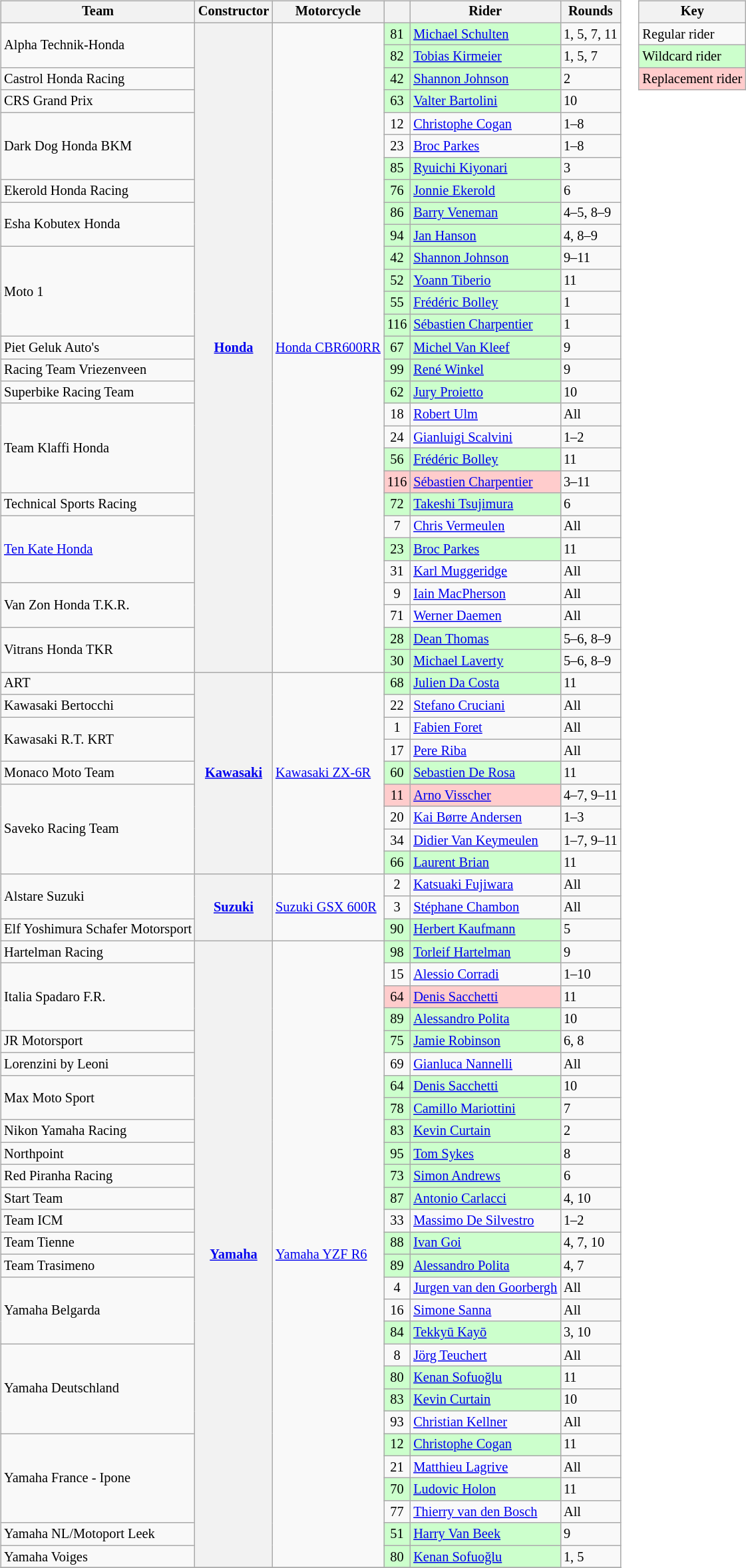<table>
<tr>
<td><br><table class="wikitable" style="font-size: 85%">
<tr>
<th>Team</th>
<th>Constructor</th>
<th>Motorcycle</th>
<th></th>
<th>Rider</th>
<th>Rounds</th>
</tr>
<tr>
<td rowspan="2">Alpha Technik-Honda</td>
<th rowspan="29"><a href='#'>Honda</a></th>
<td rowspan="29"><a href='#'>Honda CBR600RR</a></td>
<td style="background:#ccffcc;" align="center">81</td>
<td style="background:#ccffcc;"nowrap> <a href='#'>Michael Schulten</a></td>
<td>1, 5, 7, 11</td>
</tr>
<tr>
<td style="background:#ccffcc;" align="center">82</td>
<td style="background:#ccffcc;"nowrap> <a href='#'>Tobias Kirmeier</a></td>
<td>1, 5, 7</td>
</tr>
<tr>
<td>Castrol Honda Racing</td>
<td style="background:#ccffcc;" align="center">42</td>
<td style="background:#ccffcc;"nowrap> <a href='#'>Shannon Johnson</a></td>
<td>2</td>
</tr>
<tr>
<td>CRS Grand Prix</td>
<td style="background:#ccffcc;" align="center">63</td>
<td style="background:#ccffcc;"nowrap> <a href='#'>Valter Bartolini</a></td>
<td>10</td>
</tr>
<tr>
<td rowspan="3">Dark Dog Honda BKM</td>
<td align="center">12</td>
<td> <a href='#'>Christophe Cogan</a></td>
<td>1–8</td>
</tr>
<tr>
<td align="center">23</td>
<td> <a href='#'>Broc Parkes</a></td>
<td>1–8</td>
</tr>
<tr>
<td style="background:#ccffcc;" align="center">85</td>
<td style="background:#ccffcc;"nowrap> <a href='#'>Ryuichi Kiyonari</a></td>
<td>3</td>
</tr>
<tr>
<td>Ekerold Honda Racing</td>
<td style="background:#ccffcc;" align="center">76</td>
<td style="background:#ccffcc;"nowrap> <a href='#'>Jonnie Ekerold</a></td>
<td>6</td>
</tr>
<tr>
<td rowspan="2">Esha Kobutex Honda</td>
<td style="background:#ccffcc;" align="center">86</td>
<td style="background:#ccffcc;"nowrap> <a href='#'>Barry Veneman</a></td>
<td>4–5, 8–9</td>
</tr>
<tr>
<td style="background:#ccffcc;" align="center">94</td>
<td style="background:#ccffcc;"nowrap> <a href='#'>Jan Hanson</a></td>
<td>4, 8–9</td>
</tr>
<tr>
<td rowspan="4">Moto 1</td>
<td style="background:#ccffcc;" align="center">42</td>
<td style="background:#ccffcc;"nowrap> <a href='#'>Shannon Johnson</a></td>
<td>9–11</td>
</tr>
<tr>
<td style="background:#ccffcc;" align="center">52</td>
<td style="background:#ccffcc;"nowrap> <a href='#'>Yoann Tiberio</a></td>
<td>11</td>
</tr>
<tr>
<td style="background:#ccffcc;" align="center">55</td>
<td style="background:#ccffcc;"nowrap> <a href='#'>Frédéric Bolley</a></td>
<td>1</td>
</tr>
<tr>
<td style="background:#ccffcc;" align="center">116</td>
<td style="background:#ccffcc;"nowrap> <a href='#'>Sébastien Charpentier</a></td>
<td>1</td>
</tr>
<tr>
<td>Piet Geluk Auto's</td>
<td style="background:#ccffcc;" align="center">67</td>
<td style="background:#ccffcc;"nowrap> <a href='#'>Michel Van Kleef</a></td>
<td>9</td>
</tr>
<tr>
<td>Racing Team Vriezenveen</td>
<td style="background:#ccffcc;" align="center">99</td>
<td style="background:#ccffcc;"nowrap> <a href='#'>René Winkel</a></td>
<td>9</td>
</tr>
<tr>
<td>Superbike Racing Team</td>
<td style="background:#ccffcc;" align="center">62</td>
<td style="background:#ccffcc;"nowrap> <a href='#'>Jury Proietto</a></td>
<td>10</td>
</tr>
<tr>
<td rowspan="4">Team Klaffi Honda</td>
<td align="center">18</td>
<td> <a href='#'>Robert Ulm</a></td>
<td>All</td>
</tr>
<tr>
<td align="center">24</td>
<td> <a href='#'>Gianluigi Scalvini</a></td>
<td>1–2</td>
</tr>
<tr>
<td style="background:#ccffcc;" align="center">56</td>
<td style="background:#ccffcc;"nowrap> <a href='#'>Frédéric Bolley</a></td>
<td>11</td>
</tr>
<tr>
<td style="background:#ffcccc;" align="center">116</td>
<td style="background:#ffcccc;"nowrap> <a href='#'>Sébastien Charpentier</a></td>
<td>3–11</td>
</tr>
<tr>
<td>Technical Sports Racing</td>
<td style="background:#ccffcc;" align="center">72</td>
<td style="background:#ccffcc;"nowrap> <a href='#'>Takeshi Tsujimura</a></td>
<td>6</td>
</tr>
<tr>
<td rowspan="3"><a href='#'>Ten Kate Honda</a></td>
<td align="center">7</td>
<td> <a href='#'>Chris Vermeulen</a></td>
<td>All</td>
</tr>
<tr>
<td style="background:#ccffcc;" align="center">23</td>
<td style="background:#ccffcc;"nowrap> <a href='#'>Broc Parkes</a></td>
<td>11</td>
</tr>
<tr>
<td align="center">31</td>
<td> <a href='#'>Karl Muggeridge</a></td>
<td>All</td>
</tr>
<tr>
<td rowspan="2">Van Zon Honda T.K.R.</td>
<td align="center">9</td>
<td> <a href='#'>Iain MacPherson</a></td>
<td>All</td>
</tr>
<tr>
<td align="center">71</td>
<td> <a href='#'>Werner Daemen</a></td>
<td>All</td>
</tr>
<tr>
<td rowspan="2">Vitrans Honda TKR</td>
<td style="background:#ccffcc;" align="center">28</td>
<td style="background:#ccffcc;"nowrap> <a href='#'>Dean Thomas</a></td>
<td>5–6, 8–9</td>
</tr>
<tr>
<td style="background:#ccffcc;" align="center">30</td>
<td style="background:#ccffcc;"nowrap> <a href='#'>Michael Laverty</a></td>
<td>5–6, 8–9</td>
</tr>
<tr>
<td>ART</td>
<th rowspan="9"><a href='#'>Kawasaki</a></th>
<td rowspan="9"><a href='#'>Kawasaki ZX-6R</a></td>
<td style="background:#ccffcc;" align="center">68</td>
<td style="background:#ccffcc;"nowrap> <a href='#'>Julien Da Costa</a></td>
<td>11</td>
</tr>
<tr>
<td>Kawasaki Bertocchi</td>
<td align="center">22</td>
<td> <a href='#'>Stefano Cruciani</a></td>
<td>All</td>
</tr>
<tr>
<td rowspan="2">Kawasaki R.T. KRT</td>
<td align="center">1</td>
<td> <a href='#'>Fabien Foret</a></td>
<td>All</td>
</tr>
<tr>
<td align="center">17</td>
<td> <a href='#'>Pere Riba</a></td>
<td>All</td>
</tr>
<tr>
<td>Monaco Moto Team</td>
<td style="background:#ccffcc;" align="center">60</td>
<td style="background:#ccffcc;"nowrap> <a href='#'>Sebastien De Rosa</a></td>
<td>11</td>
</tr>
<tr>
<td rowspan="4">Saveko Racing Team</td>
<td style="background:#ffcccc;" align="center">11</td>
<td style="background:#ffcccc;"nowrap> <a href='#'>Arno Visscher</a></td>
<td>4–7, 9–11</td>
</tr>
<tr>
<td align="center">20</td>
<td> <a href='#'>Kai Børre Andersen</a></td>
<td>1–3</td>
</tr>
<tr>
<td align="center">34</td>
<td> <a href='#'>Didier Van Keymeulen</a></td>
<td>1–7, 9–11</td>
</tr>
<tr>
<td style="background:#ccffcc;" align="center">66</td>
<td style="background:#ccffcc;"nowrap> <a href='#'>Laurent Brian</a></td>
<td>11</td>
</tr>
<tr>
<td rowspan="2">Alstare Suzuki</td>
<th rowspan="3"><a href='#'>Suzuki</a></th>
<td rowspan="3"><a href='#'>Suzuki GSX 600R</a></td>
<td align="center">2</td>
<td> <a href='#'>Katsuaki Fujiwara</a></td>
<td>All</td>
</tr>
<tr>
<td align="center">3</td>
<td> <a href='#'>Stéphane Chambon</a></td>
<td>All</td>
</tr>
<tr>
<td>Elf Yoshimura Schafer Motorsport</td>
<td style="background:#ccffcc;" align="center">90</td>
<td style="background:#ccffcc;"nowrap> <a href='#'>Herbert Kaufmann</a></td>
<td>5</td>
</tr>
<tr>
<td>Hartelman Racing</td>
<th rowspan="28"><a href='#'>Yamaha</a></th>
<td rowspan="28"><a href='#'>Yamaha YZF R6</a></td>
<td style="background:#ccffcc;" align="center">98</td>
<td style="background:#ccffcc;"nowrap> <a href='#'>Torleif Hartelman</a></td>
<td>9</td>
</tr>
<tr>
<td rowspan="3">Italia Spadaro F.R.</td>
<td align="center">15</td>
<td> <a href='#'>Alessio Corradi</a></td>
<td>1–10</td>
</tr>
<tr>
<td style="background:#ffcccc;" align="center">64</td>
<td style="background:#ffcccc;"nowrap> <a href='#'>Denis Sacchetti</a></td>
<td>11</td>
</tr>
<tr>
<td style="background:#ccffcc;" align="center">89</td>
<td style="background:#ccffcc;"nowrap> <a href='#'>Alessandro Polita</a></td>
<td>10</td>
</tr>
<tr>
<td>JR Motorsport</td>
<td style="background:#ccffcc;" align="center">75</td>
<td style="background:#ccffcc;"nowrap> <a href='#'>Jamie Robinson</a></td>
<td>6, 8</td>
</tr>
<tr>
<td>Lorenzini by Leoni</td>
<td align="center">69</td>
<td> <a href='#'>Gianluca Nannelli</a></td>
<td>All</td>
</tr>
<tr>
<td rowspan="2">Max Moto Sport</td>
<td style="background:#ccffcc;" align="center">64</td>
<td style="background:#ccffcc;"nowrap> <a href='#'>Denis Sacchetti</a></td>
<td>10</td>
</tr>
<tr>
<td style="background:#ccffcc;" align="center">78</td>
<td style="background:#ccffcc;"nowrap> <a href='#'>Camillo Mariottini</a></td>
<td>7</td>
</tr>
<tr>
<td>Nikon Yamaha Racing</td>
<td style="background:#ccffcc;" align="center">83</td>
<td style="background:#ccffcc;"nowrap> <a href='#'>Kevin Curtain</a></td>
<td>2</td>
</tr>
<tr>
<td>Northpoint</td>
<td style="background:#ccffcc;" align="center">95</td>
<td style="background:#ccffcc;"nowrap> <a href='#'>Tom Sykes</a></td>
<td>8</td>
</tr>
<tr>
<td>Red Piranha Racing</td>
<td style="background:#ccffcc;" align="center">73</td>
<td style="background:#ccffcc;"nowrap> <a href='#'>Simon Andrews</a></td>
<td>6</td>
</tr>
<tr>
<td>Start Team</td>
<td style="background:#ccffcc;" align="center">87</td>
<td style="background:#ccffcc;"nowrap> <a href='#'>Antonio Carlacci</a></td>
<td>4, 10</td>
</tr>
<tr>
<td>Team ICM</td>
<td align="center">33</td>
<td> <a href='#'>Massimo De Silvestro</a></td>
<td>1–2</td>
</tr>
<tr>
<td>Team Tienne</td>
<td style="background:#ccffcc;" align="center">88</td>
<td style="background:#ccffcc;"nowrap> <a href='#'>Ivan Goi</a></td>
<td>4, 7,  10</td>
</tr>
<tr>
<td>Team Trasimeno</td>
<td style="background:#ccffcc;" align="center">89</td>
<td style="background:#ccffcc;"nowrap> <a href='#'>Alessandro Polita</a></td>
<td>4, 7</td>
</tr>
<tr>
<td rowspan="3">Yamaha Belgarda</td>
<td align="center">4</td>
<td> <a href='#'>Jurgen van den Goorbergh</a></td>
<td>All</td>
</tr>
<tr>
<td align="center">16</td>
<td> <a href='#'>Simone Sanna</a></td>
<td>All</td>
</tr>
<tr>
<td style="background:#ccffcc;" align="center">84</td>
<td style="background:#ccffcc;"nowrap> <a href='#'>Tekkyū Kayō</a></td>
<td>3, 10</td>
</tr>
<tr>
<td rowspan="4">Yamaha Deutschland</td>
<td align="center">8</td>
<td> <a href='#'>Jörg Teuchert</a></td>
<td>All</td>
</tr>
<tr>
<td style="background:#ccffcc;" align="center">80</td>
<td style="background:#ccffcc;"nowrap> <a href='#'>Kenan Sofuoğlu</a></td>
<td>11</td>
</tr>
<tr>
<td style="background:#ccffcc;" align="center">83</td>
<td style="background:#ccffcc;"nowrap> <a href='#'>Kevin Curtain</a></td>
<td>10</td>
</tr>
<tr>
<td align="center">93</td>
<td> <a href='#'>Christian Kellner</a></td>
<td>All</td>
</tr>
<tr>
<td rowspan="4">Yamaha France - Ipone</td>
<td style="background:#ccffcc;" align="center">12</td>
<td style="background:#ccffcc;"nowrap> <a href='#'>Christophe Cogan</a></td>
<td>11</td>
</tr>
<tr>
<td align="center">21</td>
<td> <a href='#'>Matthieu Lagrive</a></td>
<td>All</td>
</tr>
<tr>
<td style="background:#ccffcc;" align="center">70</td>
<td style="background:#ccffcc;"nowrap> <a href='#'>Ludovic Holon</a></td>
<td>11</td>
</tr>
<tr>
<td align="center">77</td>
<td> <a href='#'>Thierry van den Bosch</a></td>
<td>All</td>
</tr>
<tr>
<td>Yamaha NL/Motoport Leek</td>
<td style="background:#ccffcc;" align="center">51</td>
<td style="background:#ccffcc;"nowrap> <a href='#'>Harry Van Beek</a></td>
<td>9</td>
</tr>
<tr>
<td>Yamaha Voiges</td>
<td style="background:#ccffcc;" align="center">80</td>
<td style="background:#ccffcc;"nowrap> <a href='#'>Kenan Sofuoğlu</a></td>
<td>1, 5</td>
</tr>
<tr>
</tr>
</table>
</td>
<td valign=top><br><table class="wikitable" style="font-size: 85%;">
<tr>
<th colspan=2>Key</th>
</tr>
<tr>
<td>Regular rider</td>
</tr>
<tr style="background:#ccffcc;">
<td>Wildcard rider</td>
</tr>
<tr style="background:#ffcccc;">
<td>Replacement rider</td>
</tr>
</table>
</td>
</tr>
</table>
